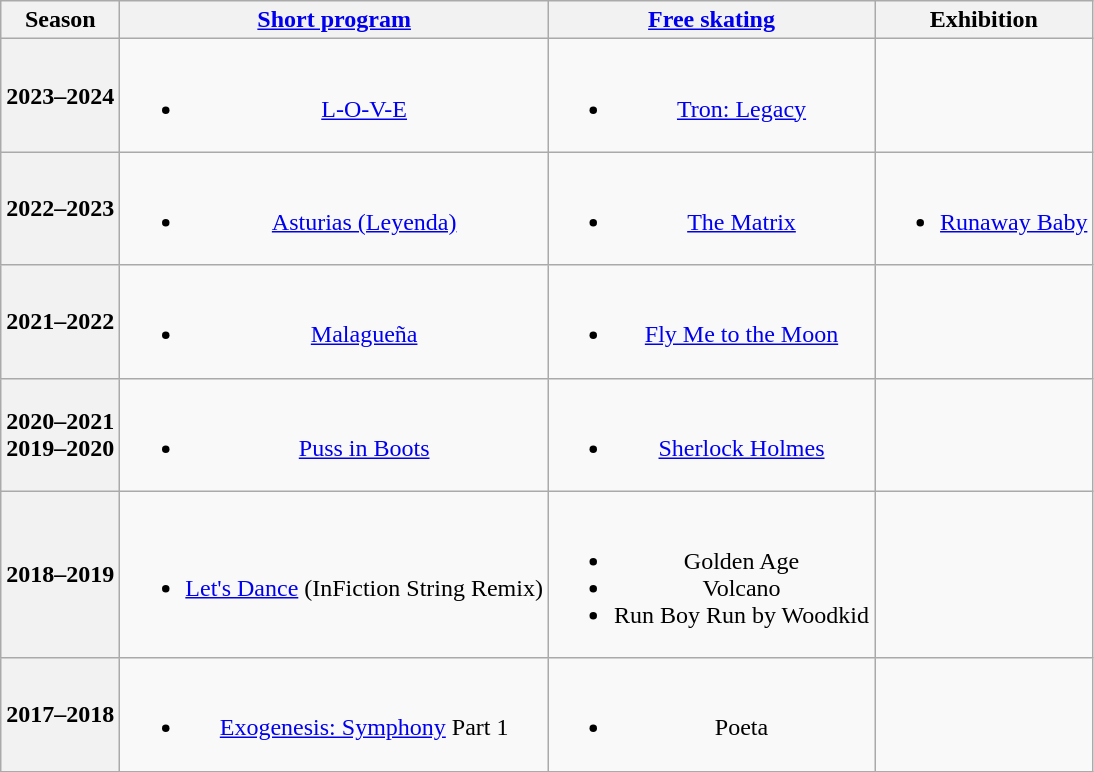<table class=wikitable style=text-align:center>
<tr>
<th>Season</th>
<th><a href='#'>Short program</a></th>
<th><a href='#'>Free skating</a></th>
<th>Exhibition</th>
</tr>
<tr>
<th>2023–2024 <br></th>
<td><br><ul><li><a href='#'>L-O-V-E</a> <br></li></ul></td>
<td><br><ul><li><a href='#'>Tron: Legacy</a> <br></li></ul></td>
<td></td>
</tr>
<tr>
<th>2022–2023 <br></th>
<td><br><ul><li><a href='#'>Asturias (Leyenda)</a> <br></li></ul></td>
<td><br><ul><li><a href='#'>The Matrix</a> <br></li></ul></td>
<td><br><ul><li><a href='#'>Runaway Baby</a> <br></li></ul></td>
</tr>
<tr>
<th>2021–2022 <br></th>
<td><br><ul><li><a href='#'>Malagueña</a> <br></li></ul></td>
<td><br><ul><li><a href='#'>Fly Me to the Moon</a> <br></li></ul></td>
<td></td>
</tr>
<tr>
<th>2020–2021 <br>2019–2020 <br></th>
<td><br><ul><li><a href='#'>Puss in Boots</a> <br></li></ul></td>
<td><br><ul><li><a href='#'>Sherlock Holmes</a> <br></li></ul></td>
<td></td>
</tr>
<tr>
<th>2018–2019 <br></th>
<td><br><ul><li><a href='#'>Let's Dance</a> (InFiction String Remix) <br></li></ul></td>
<td><br><ul><li>Golden Age <br></li><li>Volcano <br></li><li>Run Boy Run by Woodkid <br></li></ul></td>
<td></td>
</tr>
<tr>
<th>2017–2018 <br></th>
<td><br><ul><li><a href='#'>Exogenesis: Symphony</a> Part 1 <br></li></ul></td>
<td><br><ul><li>Poeta <br></li></ul></td>
<td></td>
</tr>
</table>
